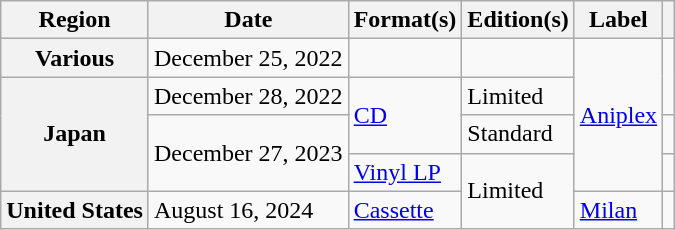<table class="wikitable plainrowheaders">
<tr>
<th scope="col">Region</th>
<th scope="col">Date</th>
<th scope="col">Format(s)</th>
<th scope="col">Edition(s)</th>
<th scope="col">Label</th>
<th scope="col"></th>
</tr>
<tr>
<th scope="row">Various</th>
<td>December 25, 2022</td>
<td></td>
<td></td>
<td rowspan="4"><a href='#'>Aniplex</a></td>
<td style="text-align:center;" rowspan="2"></td>
</tr>
<tr>
<th scope="row" rowspan="3">Japan</th>
<td>December 28, 2022</td>
<td rowspan="2"><a href='#'>CD</a></td>
<td>Limited</td>
</tr>
<tr>
<td rowspan="2">December 27, 2023</td>
<td>Standard</td>
<td style="text-align:center;"></td>
</tr>
<tr>
<td><a href='#'>Vinyl LP</a></td>
<td rowspan="2">Limited</td>
<td style="text-align:center;"></td>
</tr>
<tr>
<th scope="row">United States</th>
<td>August 16, 2024</td>
<td><a href='#'>Cassette</a></td>
<td><a href='#'>Milan</a></td>
<td style="text-align:center;"></td>
</tr>
</table>
